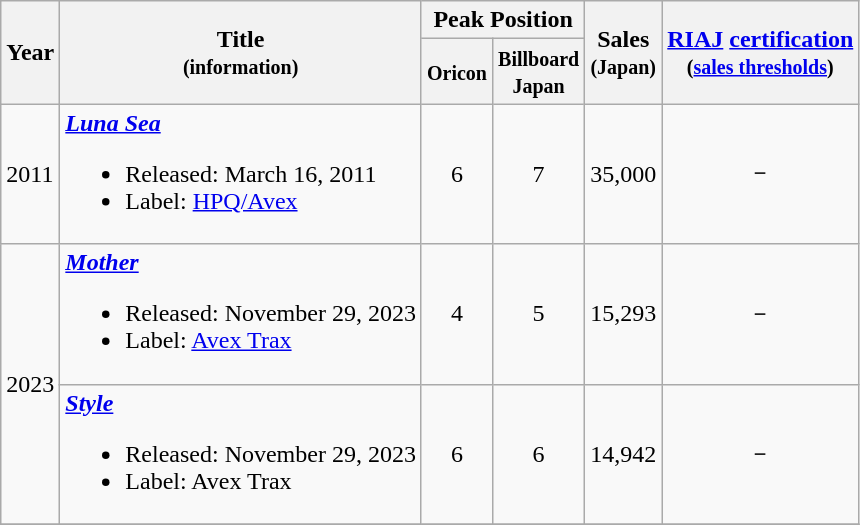<table class="wikitable">
<tr>
<th rowspan="2">Year</th>
<th rowspan="2">Title<br><small>(information)</small><br></th>
<th colspan="2">Peak Position <br></th>
<th rowspan="2">Sales<br><small>(Japan)</small><br></th>
<th rowspan="2"><a href='#'>RIAJ</a> <a href='#'>certification</a><br><small>(<a href='#'>sales thresholds</a>)</small></th>
</tr>
<tr>
<th style="width:30px;"><small>Oricon</small></th>
<th style="width:30px;"><small>Billboard Japan</small></th>
</tr>
<tr>
<td>2011</td>
<td><strong><em><a href='#'>Luna Sea</a></em></strong><br><ul><li>Released: March 16, 2011</li><li>Label: <a href='#'>HPQ/Avex</a></li></ul></td>
<td style="text-align:center;">6</td>
<td style="text-align:center;">7</td>
<td style="text-align:center;">35,000</td>
<td style="text-align:center;">－</td>
</tr>
<tr>
<td rowspan="2">2023</td>
<td><strong><em><a href='#'>Mother</a></em></strong><br><ul><li>Released: November 29, 2023</li><li>Label: <a href='#'>Avex Trax</a></li></ul></td>
<td style="text-align:center;">4</td>
<td style="text-align:center;">5</td>
<td style="text-align:center;">15,293</td>
<td style="text-align:center;">－</td>
</tr>
<tr>
<td><strong><em><a href='#'>Style</a></em></strong><br><ul><li>Released: November 29, 2023</li><li>Label: Avex Trax</li></ul></td>
<td style="text-align:center;">6</td>
<td style="text-align:center;">6</td>
<td style="text-align:center;">14,942</td>
<td style="text-align:center;">－</td>
</tr>
<tr>
</tr>
</table>
